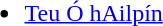<table>
<tr style="vertical-align:top">
<td><br><ul><li><a href='#'>Teu Ó hAilpín</a></li></ul></td>
<td></td>
</tr>
</table>
